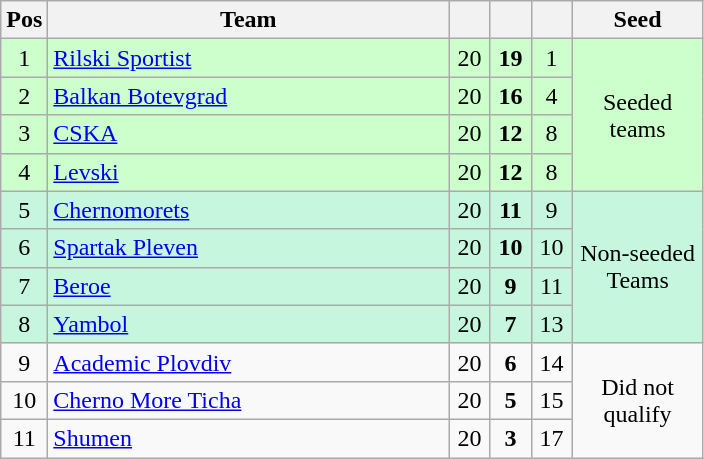<table class="wikitable" style="text-align: center;">
<tr>
<th width="15">Pos</th>
<th width="260">Team</th>
<th width="20"></th>
<th width="20"></th>
<th width="20"></th>
<th width="80">Seed</th>
</tr>
<tr bgcolor="#cfc">
<td>1</td>
<td align="left"><a href='#'>Rilski Sportist</a></td>
<td>20</td>
<td><strong>19</strong></td>
<td>1</td>
<td rowspan="4">Seeded teams</td>
</tr>
<tr bgcolor="#cfc">
<td>2</td>
<td align="left"><a href='#'>Balkan Botevgrad</a></td>
<td>20</td>
<td><strong>16</strong></td>
<td>4</td>
</tr>
<tr bgcolor="#cfc">
<td>3</td>
<td align="left"><a href='#'>CSKA</a></td>
<td>20</td>
<td><strong>12</strong></td>
<td>8</td>
</tr>
<tr bgcolor="#cfc">
<td>4</td>
<td align="left"><a href='#'>Levski</a></td>
<td>20</td>
<td><strong>12</strong></td>
<td>8</td>
</tr>
<tr bgcolor="#c6f7de">
<td>5</td>
<td align="left"><a href='#'>Chernomorets</a></td>
<td>20</td>
<td><strong>11</strong></td>
<td>9</td>
<td rowspan="4">Non-seeded Teams</td>
</tr>
<tr bgcolor="#c6f7de">
<td>6</td>
<td align="left"><a href='#'>Spartak Pleven</a></td>
<td>20</td>
<td><strong>10</strong></td>
<td>10</td>
</tr>
<tr bgcolor="#c6f7de">
<td>7</td>
<td align="left"><a href='#'>Beroe</a></td>
<td>20</td>
<td><strong>9</strong></td>
<td>11</td>
</tr>
<tr bgcolor="#c6f7de">
<td>8</td>
<td align="left"><a href='#'>Yambol</a></td>
<td>20</td>
<td><strong>7</strong></td>
<td>13</td>
</tr>
<tr>
<td>9</td>
<td align="left"><a href='#'>Academic Plovdiv</a></td>
<td>20</td>
<td><strong>6</strong></td>
<td>14</td>
<td rowspan="3">Did not qualify</td>
</tr>
<tr>
<td>10</td>
<td align="left"><a href='#'>Cherno More Ticha</a></td>
<td>20</td>
<td><strong>5</strong></td>
<td>15</td>
</tr>
<tr>
<td>11</td>
<td align="left"><a href='#'>Shumen</a></td>
<td>20</td>
<td><strong>3</strong></td>
<td>17</td>
</tr>
</table>
